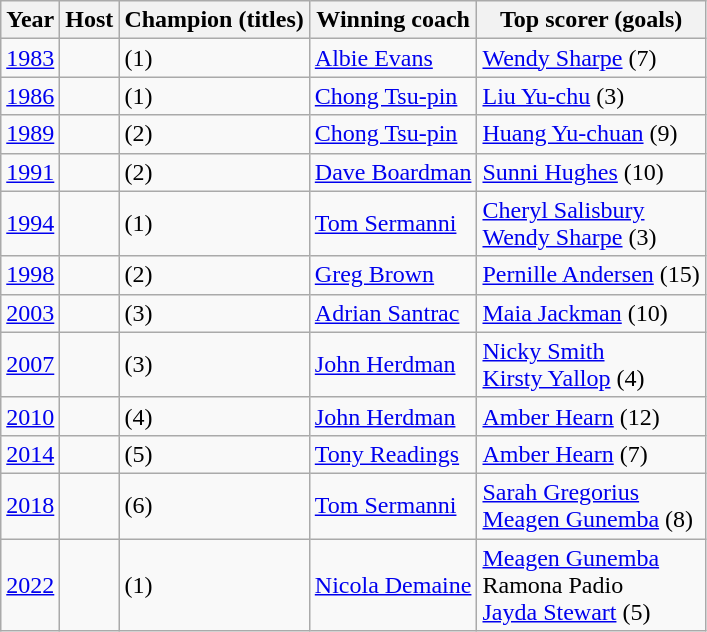<table class=wikitable>
<tr>
<th>Year</th>
<th>Host</th>
<th>Champion (titles)</th>
<th>Winning coach</th>
<th>Top scorer (goals)</th>
</tr>
<tr>
<td><a href='#'>1983</a></td>
<td></td>
<td> (1)</td>
<td> <a href='#'>Albie Evans</a></td>
<td> <a href='#'>Wendy Sharpe</a> (7)</td>
</tr>
<tr>
<td><a href='#'>1986</a></td>
<td></td>
<td> (1)</td>
<td> <a href='#'>Chong Tsu-pin</a></td>
<td> <a href='#'>Liu Yu-chu</a> (3)</td>
</tr>
<tr>
<td><a href='#'>1989</a></td>
<td></td>
<td> (2)</td>
<td> <a href='#'>Chong Tsu-pin</a></td>
<td> <a href='#'>Huang Yu-chuan</a> (9)</td>
</tr>
<tr>
<td><a href='#'>1991</a></td>
<td></td>
<td> (2)</td>
<td> <a href='#'>Dave Boardman</a></td>
<td> <a href='#'>Sunni Hughes</a> (10)</td>
</tr>
<tr>
<td><a href='#'>1994</a></td>
<td></td>
<td> (1)</td>
<td> <a href='#'>Tom Sermanni</a></td>
<td> <a href='#'>Cheryl Salisbury</a><br> <a href='#'>Wendy Sharpe</a> (3)</td>
</tr>
<tr>
<td><a href='#'>1998</a></td>
<td></td>
<td> (2)</td>
<td> <a href='#'>Greg Brown</a></td>
<td> <a href='#'>Pernille Andersen</a> (15)</td>
</tr>
<tr>
<td><a href='#'>2003</a></td>
<td></td>
<td> (3)</td>
<td> <a href='#'>Adrian Santrac</a></td>
<td> <a href='#'>Maia Jackman</a> (10)</td>
</tr>
<tr>
<td><a href='#'>2007</a></td>
<td></td>
<td> (3)</td>
<td> <a href='#'>John Herdman</a></td>
<td> <a href='#'>Nicky Smith</a><br> <a href='#'>Kirsty Yallop</a> (4)</td>
</tr>
<tr>
<td><a href='#'>2010</a></td>
<td></td>
<td> (4)</td>
<td> <a href='#'>John Herdman</a></td>
<td> <a href='#'>Amber Hearn</a> (12)</td>
</tr>
<tr>
<td><a href='#'>2014</a></td>
<td></td>
<td> (5)</td>
<td> <a href='#'>Tony Readings</a></td>
<td> <a href='#'>Amber Hearn</a> (7)</td>
</tr>
<tr>
<td><a href='#'>2018</a></td>
<td></td>
<td> (6)</td>
<td> <a href='#'>Tom Sermanni</a></td>
<td> <a href='#'>Sarah Gregorius</a><br> <a href='#'>Meagen Gunemba</a> (8)</td>
</tr>
<tr>
<td><a href='#'>2022</a></td>
<td></td>
<td> (1)</td>
<td> <a href='#'>Nicola Demaine</a></td>
<td> <a href='#'>Meagen Gunemba</a><br> Ramona Padio<br> <a href='#'>Jayda Stewart</a> (5)</td>
</tr>
</table>
